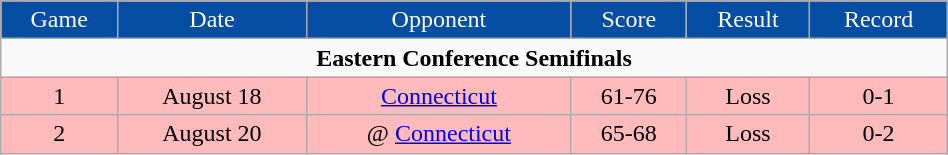<table class="wikitable" width="50%">
<tr align="center" style="background:#054ea4; color:white;">
<td>Game</td>
<td>Date</td>
<td>Opponent</td>
<td>Score</td>
<td>Result</td>
<td>Record</td>
</tr>
<tr>
<td colspan="6" align="center"><strong>Eastern Conference Semifinals</strong></td>
</tr>
<tr align="center" bgcolor="ffbbbb">
<td>1</td>
<td>August 18</td>
<td><a href='#'>Connecticut</a></td>
<td>61-76</td>
<td>Loss</td>
<td>0-1</td>
</tr>
<tr align="center" bgcolor="ffbbbb">
<td>2</td>
<td>August 20</td>
<td>@ <a href='#'>Connecticut</a></td>
<td>65-68</td>
<td>Loss</td>
<td>0-2</td>
</tr>
</table>
